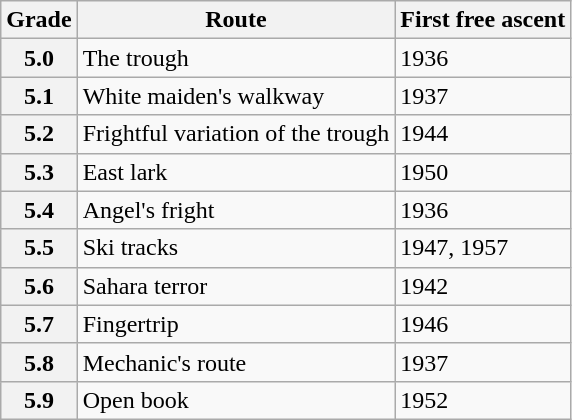<table class="wikitable">
<tr>
<th>Grade</th>
<th>Route</th>
<th>First free ascent</th>
</tr>
<tr>
<th>5.0</th>
<td>The trough</td>
<td>1936</td>
</tr>
<tr>
<th>5.1</th>
<td>White maiden's walkway</td>
<td>1937</td>
</tr>
<tr>
<th>5.2</th>
<td>Frightful variation of the trough</td>
<td>1944</td>
</tr>
<tr>
<th>5.3</th>
<td>East lark</td>
<td>1950</td>
</tr>
<tr>
<th>5.4</th>
<td>Angel's fright</td>
<td>1936</td>
</tr>
<tr>
<th>5.5</th>
<td>Ski tracks</td>
<td>1947, 1957</td>
</tr>
<tr>
<th>5.6</th>
<td>Sahara terror</td>
<td>1942</td>
</tr>
<tr>
<th>5.7</th>
<td>Fingertrip</td>
<td>1946</td>
</tr>
<tr>
<th>5.8</th>
<td>Mechanic's route</td>
<td>1937</td>
</tr>
<tr>
<th>5.9</th>
<td>Open book</td>
<td>1952</td>
</tr>
</table>
